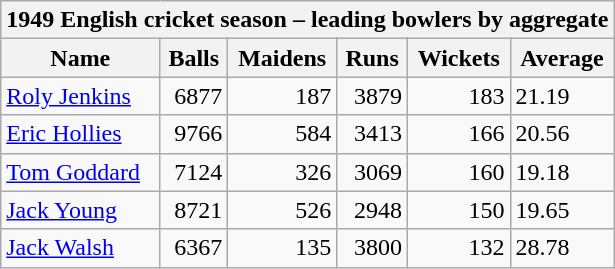<table class="wikitable">
<tr>
<th bgcolor="#efefef" colspan="7">1949 English cricket season – leading bowlers by aggregate</th>
</tr>
<tr bgcolor="#efefef">
<th>Name</th>
<th>Balls</th>
<th>Maidens</th>
<th>Runs</th>
<th>Wickets</th>
<th>Average</th>
</tr>
<tr>
<td><a href='#'>Roly Jenkins</a></td>
<td align="right">6877</td>
<td align="right">187</td>
<td align="right">3879</td>
<td align="right">183</td>
<td>21.19</td>
</tr>
<tr>
<td><a href='#'>Eric Hollies</a></td>
<td align="right">9766</td>
<td align="right">584</td>
<td align="right">3413</td>
<td align="right">166</td>
<td>20.56</td>
</tr>
<tr>
<td><a href='#'>Tom Goddard</a></td>
<td align="right">7124</td>
<td align="right">326</td>
<td align="right">3069</td>
<td align="right">160</td>
<td>19.18</td>
</tr>
<tr>
<td><a href='#'>Jack Young</a></td>
<td align="right">8721</td>
<td align="right">526</td>
<td align="right">2948</td>
<td align="right">150</td>
<td>19.65</td>
</tr>
<tr>
<td><a href='#'>Jack Walsh</a></td>
<td align="right">6367</td>
<td align="right">135</td>
<td align="right">3800</td>
<td align="right">132</td>
<td>28.78</td>
</tr>
</table>
